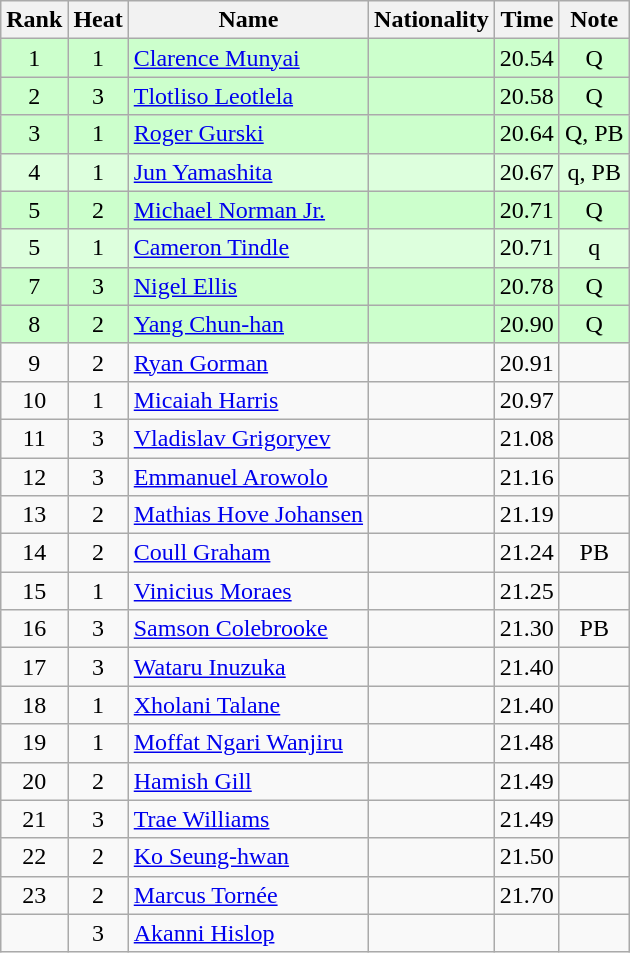<table class="wikitable sortable" style="text-align:center">
<tr>
<th>Rank</th>
<th>Heat</th>
<th>Name</th>
<th>Nationality</th>
<th>Time</th>
<th>Note</th>
</tr>
<tr bgcolor=ccffcc>
<td>1</td>
<td>1</td>
<td align=left><a href='#'>Clarence Munyai</a></td>
<td align=left></td>
<td>20.54</td>
<td>Q</td>
</tr>
<tr bgcolor=ccffcc>
<td>2</td>
<td>3</td>
<td align=left><a href='#'>Tlotliso Leotlela</a></td>
<td align=left></td>
<td>20.58</td>
<td>Q</td>
</tr>
<tr bgcolor=ccffcc>
<td>3</td>
<td>1</td>
<td align=left><a href='#'>Roger Gurski</a></td>
<td align=left></td>
<td>20.64</td>
<td>Q, PB</td>
</tr>
<tr bgcolor=ddffdd>
<td>4</td>
<td>1</td>
<td align=left><a href='#'>Jun Yamashita</a></td>
<td align=left></td>
<td>20.67</td>
<td>q, PB</td>
</tr>
<tr bgcolor=ccffcc>
<td>5</td>
<td>2</td>
<td align=left><a href='#'>Michael Norman Jr.</a></td>
<td align=left></td>
<td>20.71</td>
<td>Q</td>
</tr>
<tr bgcolor=ddffdd>
<td>5</td>
<td>1</td>
<td align=left><a href='#'>Cameron Tindle</a></td>
<td align=left></td>
<td>20.71</td>
<td>q</td>
</tr>
<tr bgcolor=ccffcc>
<td>7</td>
<td>3</td>
<td align=left><a href='#'>Nigel Ellis</a></td>
<td align=left></td>
<td>20.78</td>
<td>Q</td>
</tr>
<tr bgcolor=ccffcc>
<td>8</td>
<td>2</td>
<td align=left><a href='#'>Yang Chun-han</a></td>
<td align=left></td>
<td>20.90</td>
<td>Q</td>
</tr>
<tr>
<td>9</td>
<td>2</td>
<td align=left><a href='#'>Ryan Gorman</a></td>
<td align=left></td>
<td>20.91</td>
<td></td>
</tr>
<tr>
<td>10</td>
<td>1</td>
<td align=left><a href='#'>Micaiah Harris</a></td>
<td align=left></td>
<td>20.97</td>
<td></td>
</tr>
<tr>
<td>11</td>
<td>3</td>
<td align=left><a href='#'>Vladislav Grigoryev</a></td>
<td align=left></td>
<td>21.08</td>
<td></td>
</tr>
<tr>
<td>12</td>
<td>3</td>
<td align=left><a href='#'>Emmanuel Arowolo</a></td>
<td align=left></td>
<td>21.16</td>
<td></td>
</tr>
<tr>
<td>13</td>
<td>2</td>
<td align=left><a href='#'>Mathias Hove Johansen</a></td>
<td align=left></td>
<td>21.19</td>
<td></td>
</tr>
<tr>
<td>14</td>
<td>2</td>
<td align=left><a href='#'>Coull Graham</a></td>
<td align=left></td>
<td>21.24</td>
<td>PB</td>
</tr>
<tr>
<td>15</td>
<td>1</td>
<td align=left><a href='#'>Vinicius Moraes</a></td>
<td align=left></td>
<td>21.25</td>
<td></td>
</tr>
<tr>
<td>16</td>
<td>3</td>
<td align=left><a href='#'>Samson Colebrooke</a></td>
<td align=left></td>
<td>21.30</td>
<td>PB</td>
</tr>
<tr>
<td>17</td>
<td>3</td>
<td align=left><a href='#'>Wataru Inuzuka</a></td>
<td align=left></td>
<td>21.40</td>
<td></td>
</tr>
<tr>
<td>18</td>
<td>1</td>
<td align=left><a href='#'>Xholani Talane</a></td>
<td align=left></td>
<td>21.40</td>
<td></td>
</tr>
<tr>
<td>19</td>
<td>1</td>
<td align=left><a href='#'>Moffat Ngari Wanjiru</a></td>
<td align=left></td>
<td>21.48</td>
<td></td>
</tr>
<tr>
<td>20</td>
<td>2</td>
<td align=left><a href='#'>Hamish Gill</a></td>
<td align=left></td>
<td>21.49</td>
<td></td>
</tr>
<tr>
<td>21</td>
<td>3</td>
<td align=left><a href='#'>Trae Williams</a></td>
<td align=left></td>
<td>21.49</td>
<td></td>
</tr>
<tr>
<td>22</td>
<td>2</td>
<td align=left><a href='#'>Ko Seung-hwan</a></td>
<td align=left></td>
<td>21.50</td>
<td></td>
</tr>
<tr>
<td>23</td>
<td>2</td>
<td align=left><a href='#'>Marcus Tornée</a></td>
<td align=left></td>
<td>21.70</td>
<td></td>
</tr>
<tr>
<td></td>
<td>3</td>
<td align=left><a href='#'>Akanni Hislop</a></td>
<td align=left></td>
<td></td>
<td></td>
</tr>
</table>
